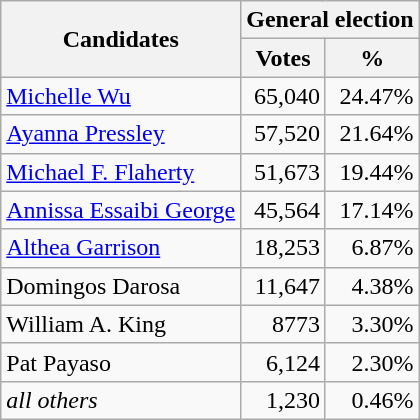<table class=wikitable>
<tr>
<th colspan=1 rowspan=2><strong>Candidates</strong></th>
<th colspan=2><strong>General election</strong></th>
</tr>
<tr>
<th>Votes</th>
<th>%</th>
</tr>
<tr>
<td><a href='#'>Michelle Wu</a></td>
<td align="right">65,040</td>
<td align="right">24.47%</td>
</tr>
<tr>
<td><a href='#'>Ayanna Pressley</a></td>
<td align="right">57,520</td>
<td align="right">21.64%</td>
</tr>
<tr>
<td><a href='#'>Michael F. Flaherty</a></td>
<td align="right">51,673</td>
<td align="right">19.44%</td>
</tr>
<tr>
<td><a href='#'>Annissa Essaibi George</a></td>
<td align="right">45,564</td>
<td align="right">17.14%</td>
</tr>
<tr>
<td><a href='#'>Althea Garrison</a></td>
<td align="right">18,253</td>
<td align="right">6.87%</td>
</tr>
<tr>
<td>Domingos Darosa</td>
<td align="right">11,647</td>
<td align="right">4.38%</td>
</tr>
<tr>
<td>William A. King</td>
<td align="right">8773</td>
<td align="right">3.30%</td>
</tr>
<tr>
<td>Pat Payaso</td>
<td align="right">6,124</td>
<td align="right">2.30%</td>
</tr>
<tr>
<td><em>all others</em></td>
<td align="right">1,230</td>
<td align="right">0.46%</td>
</tr>
</table>
